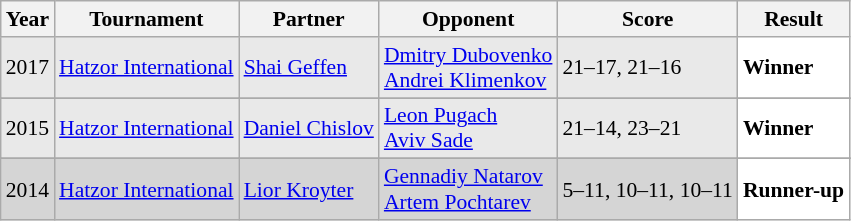<table class="sortable wikitable" style="font-size: 90%;">
<tr>
<th>Year</th>
<th>Tournament</th>
<th>Partner</th>
<th>Opponent</th>
<th>Score</th>
<th>Result</th>
</tr>
<tr style="background:#E9E9E9">
<td align="center">2017</td>
<td align="left"><a href='#'>Hatzor International</a></td>
<td align="left"> <a href='#'>Shai Geffen</a></td>
<td align="left"> <a href='#'>Dmitry Dubovenko</a> <br>  <a href='#'>Andrei Klimenkov</a></td>
<td align="left">21–17, 21–16</td>
<td style="text-align:left; background:white"> <strong>Winner</strong></td>
</tr>
<tr>
</tr>
<tr style="background:#E9E9E9">
<td align="center">2015</td>
<td align="left"><a href='#'>Hatzor International</a></td>
<td align="left"> <a href='#'>Daniel Chislov</a></td>
<td align="left"> <a href='#'>Leon Pugach</a> <br>  <a href='#'>Aviv Sade</a></td>
<td align="left">21–14, 23–21</td>
<td style="text-align:left; background:white"> <strong>Winner</strong></td>
</tr>
<tr>
</tr>
<tr style="background:#D5D5D5">
<td align="center">2014</td>
<td align="left"><a href='#'>Hatzor International</a></td>
<td align="left"> <a href='#'>Lior Kroyter</a></td>
<td align="left"> <a href='#'>Gennadiy Natarov</a> <br>  <a href='#'>Artem Pochtarev</a></td>
<td align="left">5–11, 10–11, 10–11</td>
<td style="text-align:left; background:white"> <strong>Runner-up</strong></td>
</tr>
</table>
